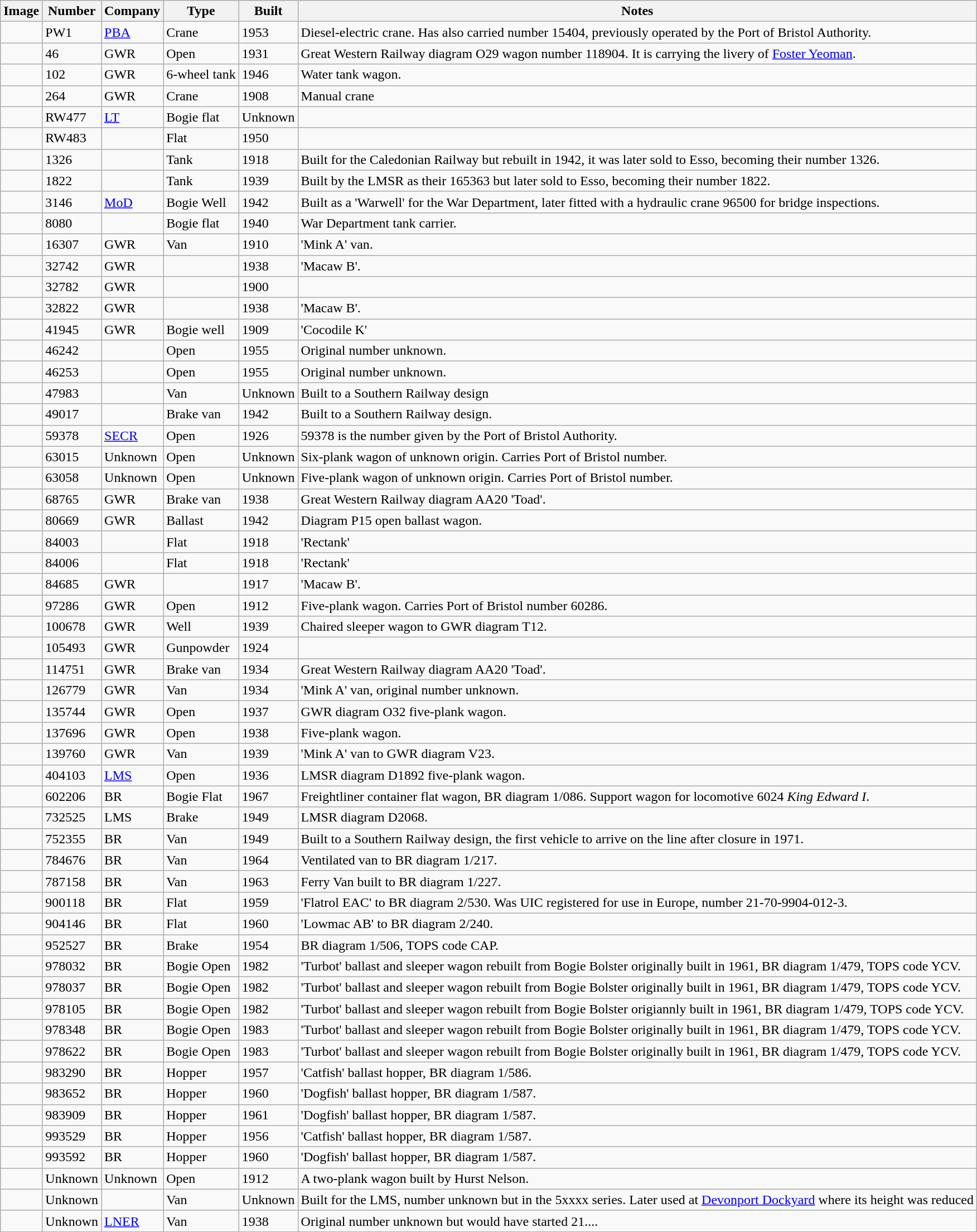<table class="wikitable sortable">
<tr>
<th class=unsortable>Image</th>
<th>Number</th>
<th>Company</th>
<th>Type</th>
<th>Built</th>
<th class=unsortable>Notes</th>
</tr>
<tr>
<td></td>
<td data-sort-value="000001">PW1</td>
<td><a href='#'>PBA</a></td>
<td>Crane</td>
<td>1953</td>
<td>Diesel-electric crane. Has also carried number 15404, previously operated by the Port of Bristol Authority.</td>
</tr>
<tr>
<td></td>
<td data-sort-value="000046">46</td>
<td>GWR</td>
<td>Open</td>
<td>1931</td>
<td>Great Western Railway diagram O29 wagon number 118904. It is carrying the livery of <a href='#'>Foster Yeoman</a>.</td>
</tr>
<tr>
<td></td>
<td data-sort-value="000102">102</td>
<td>GWR</td>
<td>6-wheel tank</td>
<td>1946</td>
<td>Water tank wagon.</td>
</tr>
<tr>
<td></td>
<td data-sort-value="000264">264</td>
<td>GWR</td>
<td>Crane</td>
<td>1908</td>
<td>Manual crane</td>
</tr>
<tr>
<td></td>
<td data-sort-value="000477">RW477</td>
<td><a href='#'>LT</a></td>
<td>Bogie flat</td>
<td>Unknown</td>
<td></td>
</tr>
<tr>
<td></td>
<td data-sort-value="000483">RW483</td>
<td></td>
<td>Flat</td>
<td>1950</td>
<td></td>
</tr>
<tr>
<td></td>
<td data-sort-value="001326">1326</td>
<td></td>
<td>Tank</td>
<td>1918</td>
<td>Built for the Caledonian Railway but rebuilt in 1942, it was later sold to Esso, becoming their number 1326.</td>
</tr>
<tr>
<td></td>
<td data-sort-value="001822">1822</td>
<td></td>
<td>Tank</td>
<td>1939</td>
<td>Built by the LMSR as their 165363 but later sold to Esso, becoming their number 1822.</td>
</tr>
<tr>
<td></td>
<td data-sort-value="003146">3146</td>
<td><a href='#'>MoD</a></td>
<td>Bogie Well</td>
<td>1942</td>
<td>Built as a 'Warwell' for the War Department, later fitted with a hydraulic crane 96500 for bridge inspections.</td>
</tr>
<tr>
<td></td>
<td data-sort-value="008080">8080</td>
<td></td>
<td>Bogie flat</td>
<td>1940</td>
<td>War Department tank carrier.</td>
</tr>
<tr>
<td></td>
<td data-sort-value="016307">16307</td>
<td>GWR</td>
<td>Van</td>
<td>1910</td>
<td>'Mink A' van.</td>
</tr>
<tr>
<td></td>
<td data-sort-value="032742">32742</td>
<td>GWR</td>
<td></td>
<td>1938</td>
<td>'Macaw B'.</td>
</tr>
<tr>
<td></td>
<td data-sort-value="032782">32782</td>
<td>GWR</td>
<td></td>
<td>1900</td>
<td></td>
</tr>
<tr>
<td></td>
<td data-sort-value="032822">32822</td>
<td>GWR</td>
<td></td>
<td>1938</td>
<td>'Macaw B'.</td>
</tr>
<tr>
<td></td>
<td data-sort-value="041945">41945</td>
<td>GWR</td>
<td>Bogie well</td>
<td>1909</td>
<td>'Cocodile K'</td>
</tr>
<tr>
<td></td>
<td data-sort-value="046242">46242</td>
<td></td>
<td>Open</td>
<td>1955</td>
<td>Original number unknown.</td>
</tr>
<tr>
<td></td>
<td data-sort-value="046253">46253</td>
<td></td>
<td>Open</td>
<td>1955</td>
<td>Original number unknown.</td>
</tr>
<tr>
<td></td>
<td data-sort-value="047983">47983</td>
<td></td>
<td>Van</td>
<td>Unknown</td>
<td>Built to a Southern Railway design</td>
</tr>
<tr>
<td></td>
<td data-sort-value="049017">49017</td>
<td></td>
<td>Brake van</td>
<td>1942</td>
<td>Built to a Southern Railway design.</td>
</tr>
<tr>
<td></td>
<td data-sort-value="059378">59378</td>
<td><a href='#'>SECR</a></td>
<td>Open</td>
<td>1926</td>
<td>59378 is the number given by the Port of Bristol Authority.</td>
</tr>
<tr>
<td></td>
<td data-sort-value="063015">63015</td>
<td>Unknown</td>
<td>Open</td>
<td>Unknown</td>
<td>Six-plank wagon of unknown origin. Carries Port of Bristol number.</td>
</tr>
<tr>
<td></td>
<td data-sort-value="063058">63058</td>
<td>Unknown</td>
<td>Open</td>
<td>Unknown</td>
<td>Five-plank wagon of unknown origin. Carries Port of Bristol number.</td>
</tr>
<tr>
<td></td>
<td data-sort-value="068765">68765</td>
<td>GWR</td>
<td>Brake van</td>
<td>1938</td>
<td>Great Western Railway diagram AA20 'Toad'.</td>
</tr>
<tr>
<td></td>
<td data-sort-value="080669">80669</td>
<td>GWR</td>
<td>Ballast</td>
<td>1942</td>
<td>Diagram P15 open ballast wagon.</td>
</tr>
<tr>
<td></td>
<td data-sort-value="084003">84003</td>
<td></td>
<td>Flat</td>
<td>1918</td>
<td>'Rectank'</td>
</tr>
<tr>
<td></td>
<td data-sort-value="084006">84006</td>
<td></td>
<td>Flat</td>
<td>1918</td>
<td>'Rectank'</td>
</tr>
<tr>
<td></td>
<td data-sort-value="084685">84685</td>
<td>GWR</td>
<td></td>
<td>1917</td>
<td>'Macaw B'.</td>
</tr>
<tr>
<td></td>
<td data-sort-value="097286">97286</td>
<td>GWR</td>
<td>Open</td>
<td>1912</td>
<td>Five-plank wagon. Carries Port of Bristol number 60286.</td>
</tr>
<tr>
<td></td>
<td>100678</td>
<td>GWR</td>
<td>Well</td>
<td>1939</td>
<td>Chaired sleeper wagon to GWR diagram T12.</td>
</tr>
<tr>
<td></td>
<td>105493</td>
<td>GWR</td>
<td>Gunpowder</td>
<td>1924</td>
<td><br></td>
</tr>
<tr>
<td></td>
<td>114751</td>
<td>GWR</td>
<td>Brake van</td>
<td>1934</td>
<td>Great Western Railway diagram AA20 'Toad'.</td>
</tr>
<tr>
<td></td>
<td>126779</td>
<td>GWR</td>
<td>Van</td>
<td>1934</td>
<td>'Mink A' van, original number unknown.</td>
</tr>
<tr>
<td></td>
<td>135744</td>
<td>GWR</td>
<td>Open</td>
<td>1937</td>
<td>GWR diagram O32 five-plank wagon.</td>
</tr>
<tr>
<td></td>
<td>137696</td>
<td>GWR</td>
<td>Open</td>
<td>1938</td>
<td>Five-plank wagon.</td>
</tr>
<tr>
<td></td>
<td>139760</td>
<td>GWR</td>
<td>Van</td>
<td>1939</td>
<td>'Mink A' van to GWR diagram V23.</td>
</tr>
<tr>
<td></td>
<td>404103</td>
<td><a href='#'>LMS</a></td>
<td>Open</td>
<td>1936</td>
<td>LMSR diagram D1892 five-plank wagon.</td>
</tr>
<tr>
<td></td>
<td>602206</td>
<td>BR</td>
<td>Bogie Flat</td>
<td>1967</td>
<td>Freightliner container flat wagon, BR diagram 1/086. Support wagon for locomotive 6024 <em>King Edward I</em>.</td>
</tr>
<tr>
<td></td>
<td>732525</td>
<td>LMS</td>
<td>Brake</td>
<td>1949</td>
<td>LMSR diagram D2068.</td>
</tr>
<tr>
<td></td>
<td>752355</td>
<td>BR</td>
<td>Van</td>
<td>1949</td>
<td>Built to a Southern Railway design, the first vehicle to arrive on the line after closure in 1971.</td>
</tr>
<tr>
<td></td>
<td>784676</td>
<td>BR</td>
<td>Van</td>
<td>1964</td>
<td>Ventilated van to BR diagram 1/217.</td>
</tr>
<tr>
<td></td>
<td>787158</td>
<td>BR</td>
<td>Van</td>
<td>1963</td>
<td>Ferry Van built to BR diagram 1/227.</td>
</tr>
<tr>
<td></td>
<td>900118</td>
<td>BR</td>
<td>Flat</td>
<td>1959</td>
<td>'Flatrol EAC' to BR diagram 2/530. Was UIC registered for use in Europe, number 21-70-9904-012-3.</td>
</tr>
<tr>
<td></td>
<td>904146</td>
<td>BR</td>
<td>Flat</td>
<td>1960</td>
<td>'Lowmac AB' to BR diagram 2/240.</td>
</tr>
<tr>
<td></td>
<td>952527</td>
<td>BR</td>
<td>Brake</td>
<td>1954</td>
<td>BR diagram 1/506, TOPS code CAP.</td>
</tr>
<tr>
<td></td>
<td>978032</td>
<td>BR</td>
<td>Bogie Open</td>
<td>1982</td>
<td>'Turbot' ballast and sleeper wagon rebuilt from Bogie Bolster originally built in 1961, BR diagram 1/479, TOPS code YCV.</td>
</tr>
<tr>
<td></td>
<td>978037</td>
<td>BR</td>
<td>Bogie Open</td>
<td>1982</td>
<td>'Turbot' ballast and sleeper wagon rebuilt from Bogie Bolster originally built in 1961, BR diagram 1/479, TOPS code YCV.</td>
</tr>
<tr>
<td></td>
<td>978105</td>
<td>BR</td>
<td>Bogie Open</td>
<td>1982</td>
<td>'Turbot' ballast and sleeper wagon rebuilt from Bogie Bolster origiannly built in 1961, BR diagram 1/479, TOPS code YCV.</td>
</tr>
<tr>
<td></td>
<td>978348</td>
<td>BR</td>
<td>Bogie Open</td>
<td>1983</td>
<td>'Turbot' ballast and sleeper wagon rebuilt from Bogie Bolster originally built in 1961, BR diagram 1/479, TOPS code YCV.</td>
</tr>
<tr>
<td></td>
<td>978622</td>
<td>BR</td>
<td>Bogie Open</td>
<td>1983</td>
<td>'Turbot' ballast and sleeper wagon rebuilt from Bogie Bolster originally built in 1961, BR diagram 1/479, TOPS code YCV.</td>
</tr>
<tr>
<td></td>
<td>983290</td>
<td>BR</td>
<td>Hopper</td>
<td>1957</td>
<td>'Catfish' ballast hopper, BR diagram 1/586.</td>
</tr>
<tr>
<td></td>
<td>983652</td>
<td>BR</td>
<td>Hopper</td>
<td>1960</td>
<td>'Dogfish' ballast hopper, BR diagram 1/587.</td>
</tr>
<tr>
<td></td>
<td>983909</td>
<td>BR</td>
<td>Hopper</td>
<td>1961</td>
<td>'Dogfish' ballast hopper, BR diagram 1/587.</td>
</tr>
<tr>
<td></td>
<td>993529</td>
<td>BR</td>
<td>Hopper</td>
<td>1956</td>
<td>'Catfish' ballast hopper, BR diagram 1/587.</td>
</tr>
<tr>
<td></td>
<td>993592</td>
<td>BR</td>
<td>Hopper</td>
<td>1960</td>
<td>'Dogfish' ballast hopper, BR diagram 1/587.</td>
</tr>
<tr>
<td></td>
<td data-sort-value="999999">Unknown</td>
<td>Unknown</td>
<td>Open</td>
<td>1912</td>
<td>A two-plank wagon built by Hurst Nelson.</td>
</tr>
<tr>
<td></td>
<td data-sort-value="999999">Unknown</td>
<td></td>
<td>Van</td>
<td>Unknown</td>
<td>Built for the LMS, number unknown but in the 5xxxx series. Later used at <a href='#'>Devonport Dockyard</a> where its height was reduced</td>
</tr>
<tr>
<td></td>
<td data-sort-value="999999">Unknown</td>
<td><a href='#'>LNER</a></td>
<td>Van</td>
<td>1938</td>
<td>Original number unknown but would have started 21....</td>
</tr>
</table>
